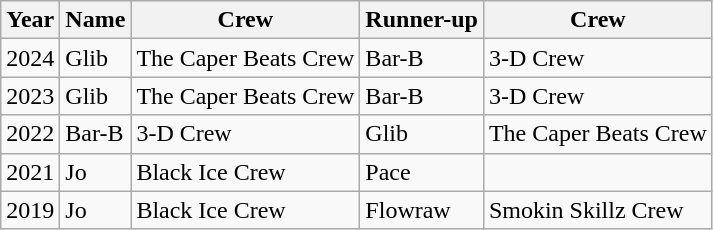<table class="wikitable">
<tr>
<th>Year</th>
<th>Name</th>
<th>Crew</th>
<th>Runner-up</th>
<th>Crew</th>
</tr>
<tr>
<td>2024</td>
<td>Glib</td>
<td>The Caper Beats Crew</td>
<td>Bar-B</td>
<td>3-D Crew</td>
</tr>
<tr>
<td>2023</td>
<td>Glib</td>
<td>The Caper Beats Crew</td>
<td>Bar-B</td>
<td>3-D Crew</td>
</tr>
<tr>
<td>2022</td>
<td>Bar-B</td>
<td>3-D Crew</td>
<td>Glib</td>
<td>The Caper Beats Crew</td>
</tr>
<tr>
<td>2021</td>
<td>Jo</td>
<td>Black Ice Crew</td>
<td>Pace</td>
<td></td>
</tr>
<tr>
<td>2019</td>
<td>Jo</td>
<td>Black Ice Crew</td>
<td>Flowraw</td>
<td>Smokin Skillz Crew</td>
</tr>
</table>
